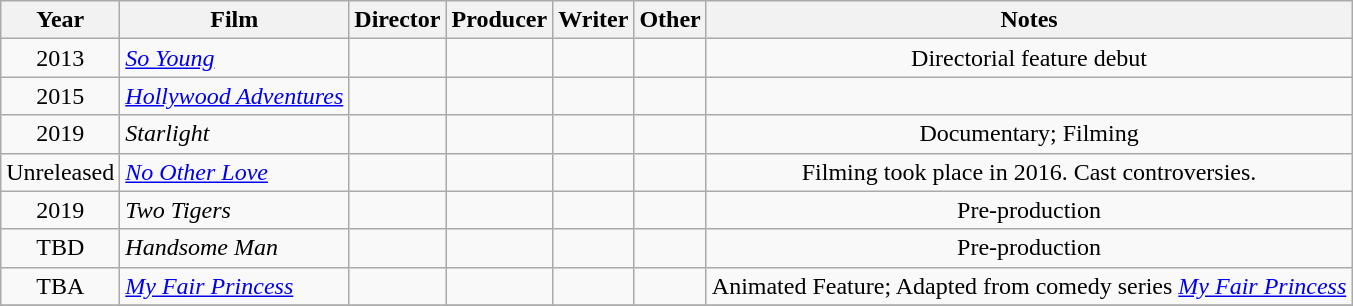<table class="wikitable sortable" style="text-align:center">
<tr>
<th>Year</th>
<th>Film</th>
<th>Director</th>
<th>Producer</th>
<th>Writer</th>
<th>Other</th>
<th>Notes</th>
</tr>
<tr>
<td>2013</td>
<td style="text-align:left"><em><a href='#'>So Young</a></em></td>
<td></td>
<td></td>
<td></td>
<td></td>
<td>Directorial feature debut</td>
</tr>
<tr>
<td>2015</td>
<td style="text-align:left"><em><a href='#'>Hollywood Adventures</a></em></td>
<td></td>
<td></td>
<td></td>
<td></td>
<td></td>
</tr>
<tr>
<td>2019</td>
<td style="text-align:left"><em>Starlight</em></td>
<td></td>
<td></td>
<td></td>
<td></td>
<td>Documentary; Filming</td>
</tr>
<tr>
<td>Unreleased</td>
<td style="text-align:left"><em><a href='#'>No Other Love</a></em></td>
<td></td>
<td></td>
<td></td>
<td></td>
<td>Filming took place in 2016. Cast  controversies.</td>
</tr>
<tr>
<td>2019</td>
<td style="text-align:left"><em>Two Tigers</em></td>
<td></td>
<td></td>
<td></td>
<td></td>
<td>Pre-production</td>
</tr>
<tr>
<td>TBD</td>
<td style="text-align:left"><em>Handsome Man</em></td>
<td></td>
<td></td>
<td></td>
<td></td>
<td>Pre-production</td>
</tr>
<tr>
<td>TBA</td>
<td style="text-align:left"><em><a href='#'>My Fair Princess</a></em></td>
<td></td>
<td></td>
<td></td>
<td></td>
<td>Animated Feature; Adapted from comedy series <em><a href='#'>My Fair Princess</a></em></td>
</tr>
<tr>
</tr>
</table>
